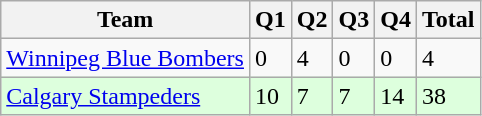<table class="wikitable">
<tr>
<th>Team</th>
<th>Q1</th>
<th>Q2</th>
<th>Q3</th>
<th>Q4</th>
<th>Total</th>
</tr>
<tr>
<td><a href='#'>Winnipeg Blue Bombers</a></td>
<td>0</td>
<td>4</td>
<td>0</td>
<td>0</td>
<td>4</td>
</tr>
<tr style="background-color:#ddffdd">
<td><a href='#'>Calgary Stampeders</a></td>
<td>10</td>
<td>7</td>
<td>7</td>
<td>14</td>
<td>38</td>
</tr>
</table>
